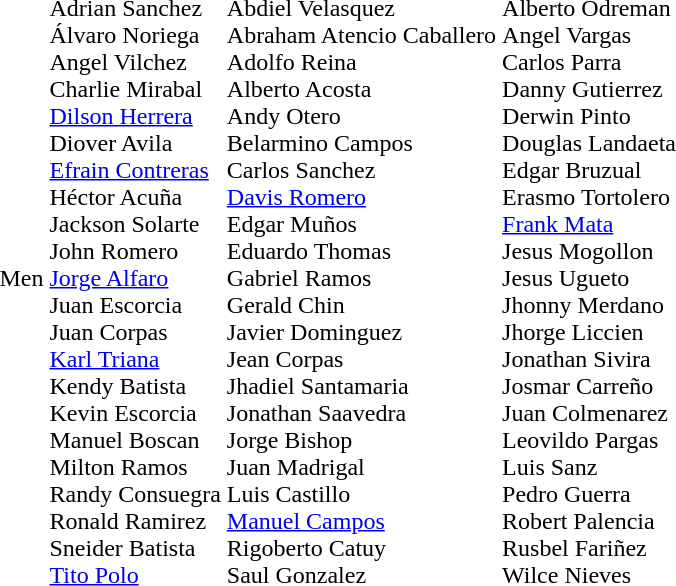<table>
<tr>
<td nowrap>Men</td>
<td nowrap><br>Adrian Sanchez<br>Álvaro Noriega<br>Angel Vilchez<br>Charlie Mirabal<br><a href='#'>Dilson Herrera</a><br>Diover Avila<br><a href='#'>Efrain Contreras</a><br>Héctor Acuña<br>Jackson Solarte<br>John Romero<br><a href='#'>Jorge Alfaro</a><br>Juan Escorcia<br>Juan Corpas<br><a href='#'>Karl Triana</a><br>Kendy Batista<br>Kevin Escorcia<br>Manuel Boscan<br>Milton Ramos<br>Randy Consuegra<br>Ronald Ramirez<br>Sneider Batista<br><a href='#'>Tito Polo</a></td>
<td nowrap><br>Abdiel Velasquez<br>Abraham Atencio Caballero<br>Adolfo Reina<br>Alberto Acosta<br>Andy Otero<br>Belarmino Campos<br>Carlos Sanchez<br><a href='#'>Davis Romero</a><br>Edgar Muños<br>Eduardo Thomas<br>Gabriel Ramos<br>Gerald Chin<br>Javier Dominguez<br>Jean Corpas<br>Jhadiel Santamaria<br>Jonathan Saavedra<br>Jorge Bishop<br>Juan Madrigal<br>Luis Castillo<br><a href='#'>Manuel Campos</a><br>Rigoberto Catuy<br>Saul Gonzalez</td>
<td nowrap><br>Alberto Odreman<br>Angel Vargas<br>Carlos Parra<br>Danny Gutierrez<br>Derwin Pinto<br>Douglas Landaeta<br>Edgar Bruzual<br>Erasmo Tortolero<br><a href='#'>Frank Mata</a><br>Jesus Mogollon<br>Jesus Ugueto<br>Jhonny Merdano<br>Jhorge Liccien<br>Jonathan Sivira<br>Josmar Carreño<br>Juan Colmenarez<br>Leovildo Pargas<br>Luis Sanz<br>Pedro Guerra<br>Robert Palencia<br>Rusbel Fariñez<br>Wilce Nieves</td>
</tr>
</table>
